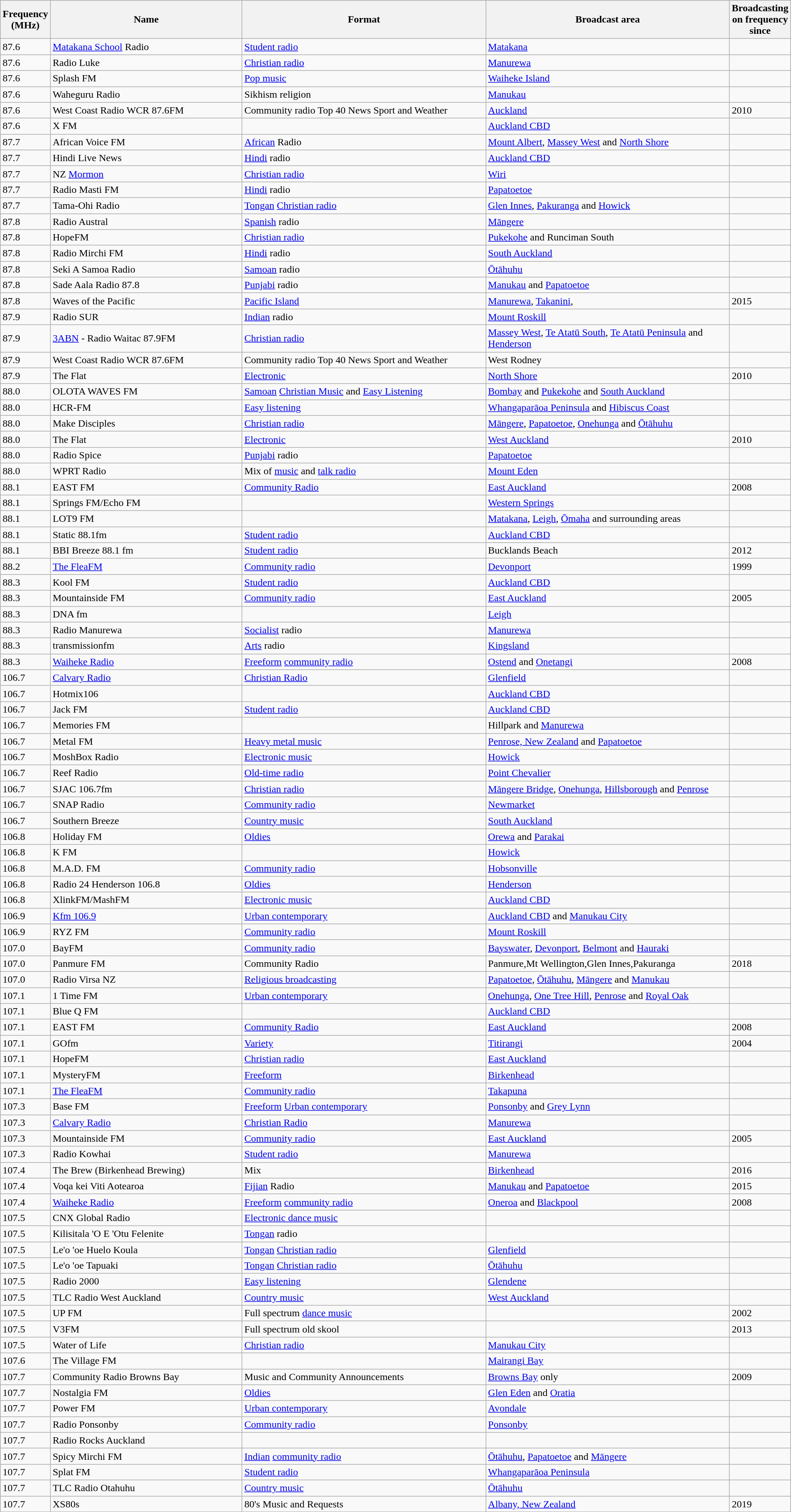<table class="wikitable sortable" width="100%">
<tr>
<th scope="col" style="width: 4%" data-sort-type="number">Frequency<br>(MHz)</th>
<th scope="col" style="width: 25%">Name</th>
<th scope="col" style="width: 32%">Format</th>
<th scope="col" style="width: 32%">Broadcast area</th>
<th scope="col" style="width: 7%">Broadcasting on frequency since</th>
</tr>
<tr>
<td>87.6</td>
<td><a href='#'>Matakana School</a> Radio</td>
<td><a href='#'>Student radio</a></td>
<td><a href='#'>Matakana</a></td>
<td></td>
</tr>
<tr>
<td>87.6</td>
<td>Radio Luke</td>
<td><a href='#'>Christian radio</a></td>
<td><a href='#'>Manurewa</a></td>
<td></td>
</tr>
<tr>
<td>87.6</td>
<td>Splash FM</td>
<td><a href='#'>Pop music</a></td>
<td><a href='#'>Waiheke Island</a></td>
<td></td>
</tr>
<tr>
<td>87.6</td>
<td>Waheguru Radio</td>
<td>Sikhism religion</td>
<td><a href='#'>Manukau</a></td>
<td></td>
</tr>
<tr>
<td>87.6</td>
<td>West Coast Radio WCR 87.6FM</td>
<td>Community radio Top 40 News Sport and Weather</td>
<td><a href='#'>Auckland</a></td>
<td>2010</td>
</tr>
<tr>
<td>87.6</td>
<td>X FM</td>
<td></td>
<td><a href='#'>Auckland CBD</a></td>
<td></td>
</tr>
<tr>
<td>87.7</td>
<td>African Voice FM</td>
<td><a href='#'>African</a> Radio</td>
<td><a href='#'>Mount Albert</a>, <a href='#'>Massey West</a> and <a href='#'>North Shore</a></td>
<td></td>
</tr>
<tr>
<td>87.7</td>
<td>Hindi Live News</td>
<td><a href='#'>Hindi</a> radio</td>
<td><a href='#'>Auckland CBD</a></td>
<td></td>
</tr>
<tr>
<td>87.7</td>
<td>NZ <a href='#'>Mormon</a></td>
<td><a href='#'>Christian radio</a></td>
<td><a href='#'>Wiri</a></td>
<td></td>
</tr>
<tr>
<td>87.7</td>
<td>Radio Masti FM</td>
<td><a href='#'>Hindi</a> radio</td>
<td><a href='#'>Papatoetoe</a></td>
<td></td>
</tr>
<tr>
<td>87.7</td>
<td>Tama-Ohi Radio</td>
<td><a href='#'>Tongan</a> <a href='#'>Christian radio</a></td>
<td><a href='#'>Glen Innes</a>, <a href='#'>Pakuranga</a> and <a href='#'>Howick</a></td>
<td></td>
</tr>
<tr>
<td>87.8</td>
<td>Radio Austral</td>
<td><a href='#'>Spanish</a> radio</td>
<td><a href='#'>Māngere</a></td>
<td></td>
</tr>
<tr>
<td>87.8</td>
<td>HopeFM</td>
<td><a href='#'>Christian radio</a></td>
<td><a href='#'>Pukekohe</a> and Runciman South</td>
<td></td>
</tr>
<tr>
<td>87.8</td>
<td>Radio Mirchi FM</td>
<td><a href='#'>Hindi</a> radio</td>
<td><a href='#'>South Auckland</a></td>
<td></td>
</tr>
<tr>
<td>87.8</td>
<td>Seki A Samoa Radio</td>
<td><a href='#'>Samoan</a> radio</td>
<td><a href='#'>Ōtāhuhu</a></td>
<td></td>
</tr>
<tr>
<td>87.8</td>
<td>Sade Aala Radio 87.8</td>
<td><a href='#'>Punjabi</a> radio</td>
<td><a href='#'>Manukau</a> and <a href='#'>Papatoetoe</a></td>
<td></td>
</tr>
<tr>
<td>87.8</td>
<td>Waves of the Pacific</td>
<td><a href='#'>Pacific Island</a></td>
<td><a href='#'>Manurewa</a>, <a href='#'>Takanini</a>,</td>
<td>2015</td>
</tr>
<tr>
<td>87.9</td>
<td>Radio SUR</td>
<td><a href='#'>Indian</a> radio</td>
<td><a href='#'>Mount Roskill</a></td>
<td></td>
</tr>
<tr>
<td>87.9</td>
<td><a href='#'>3ABN</a> - Radio Waitac 87.9FM</td>
<td><a href='#'>Christian radio</a></td>
<td><a href='#'>Massey West</a>, <a href='#'>Te Atatū South</a>, <a href='#'>Te Atatū Peninsula</a> and <a href='#'>Henderson</a></td>
<td></td>
</tr>
<tr>
<td>87.9</td>
<td>West Coast Radio WCR 87.6FM</td>
<td>Community radio Top 40 News Sport and Weather</td>
<td>West Rodney</td>
<td></td>
</tr>
<tr>
<td>87.9</td>
<td>The Flat</td>
<td><a href='#'>Electronic</a></td>
<td><a href='#'>North Shore</a></td>
<td>2010</td>
</tr>
<tr>
<td>88.0</td>
<td>OLOTA WAVES FM</td>
<td><a href='#'>Samoan</a> <a href='#'>Christian Music</a> and <a href='#'>Easy Listening</a></td>
<td><a href='#'>Bombay</a> and <a href='#'>Pukekohe</a> and <a href='#'>South Auckland</a></td>
<td></td>
</tr>
<tr>
<td>88.0</td>
<td>HCR-FM</td>
<td><a href='#'>Easy listening</a></td>
<td><a href='#'>Whangaparāoa Peninsula</a> and <a href='#'>Hibiscus Coast</a></td>
<td></td>
</tr>
<tr>
<td>88.0</td>
<td>Make Disciples</td>
<td><a href='#'>Christian radio</a></td>
<td><a href='#'>Māngere</a>, <a href='#'>Papatoetoe</a>, <a href='#'>Onehunga</a> and <a href='#'>Ōtāhuhu</a></td>
<td></td>
</tr>
<tr>
<td>88.0</td>
<td>The Flat</td>
<td><a href='#'>Electronic</a></td>
<td><a href='#'>West Auckland</a></td>
<td>2010</td>
</tr>
<tr>
<td>88.0</td>
<td>Radio Spice</td>
<td><a href='#'>Punjabi</a> radio</td>
<td><a href='#'>Papatoetoe</a></td>
<td></td>
</tr>
<tr>
<td>88.0</td>
<td>WPRT Radio</td>
<td>Mix of <a href='#'>music</a> and <a href='#'>talk radio</a></td>
<td><a href='#'>Mount Eden</a></td>
<td></td>
</tr>
<tr>
<td>88.1</td>
<td>EAST FM</td>
<td><a href='#'>Community Radio</a></td>
<td><a href='#'>East Auckland</a></td>
<td>2008</td>
</tr>
<tr>
<td>88.1</td>
<td>Springs FM/Echo FM</td>
<td></td>
<td><a href='#'>Western Springs</a></td>
<td></td>
</tr>
<tr>
<td>88.1</td>
<td>LOT9 FM </td>
<td></td>
<td><a href='#'>Matakana</a>, <a href='#'>Leigh</a>, <a href='#'>Ōmaha</a> and surrounding areas</td>
<td></td>
</tr>
<tr>
<td>88.1</td>
<td>Static 88.1fm</td>
<td><a href='#'>Student radio</a></td>
<td><a href='#'>Auckland CBD</a></td>
<td></td>
</tr>
<tr>
<td>88.1</td>
<td>BBI Breeze 88.1 fm</td>
<td><a href='#'>Student radio</a></td>
<td>Bucklands Beach</td>
<td>2012</td>
</tr>
<tr>
<td>88.2</td>
<td><a href='#'>The FleaFM</a></td>
<td><a href='#'>Community radio</a></td>
<td><a href='#'>Devonport</a></td>
<td>1999</td>
</tr>
<tr>
<td>88.3</td>
<td>Kool FM</td>
<td><a href='#'>Student radio</a></td>
<td><a href='#'>Auckland CBD</a></td>
<td></td>
</tr>
<tr>
<td>88.3</td>
<td>Mountainside FM</td>
<td><a href='#'>Community radio</a></td>
<td><a href='#'>East Auckland</a></td>
<td>2005</td>
</tr>
<tr>
<td>88.3</td>
<td>DNA fm</td>
<td></td>
<td><a href='#'>Leigh</a></td>
<td></td>
</tr>
<tr>
<td>88.3</td>
<td>Radio Manurewa</td>
<td><a href='#'>Socialist</a> radio</td>
<td><a href='#'>Manurewa</a></td>
<td></td>
</tr>
<tr>
<td>88.3</td>
<td>transmissionfm</td>
<td><a href='#'>Arts</a> radio</td>
<td><a href='#'>Kingsland</a></td>
<td></td>
</tr>
<tr>
<td>88.3</td>
<td><a href='#'>Waiheke Radio</a></td>
<td><a href='#'>Freeform</a> <a href='#'>community radio</a></td>
<td><a href='#'>Ostend</a> and <a href='#'>Onetangi</a></td>
<td>2008</td>
</tr>
<tr>
<td>106.7</td>
<td><a href='#'>Calvary Radio</a></td>
<td><a href='#'>Christian Radio</a></td>
<td><a href='#'>Glenfield</a></td>
<td></td>
</tr>
<tr>
<td>106.7</td>
<td>Hotmix106</td>
<td></td>
<td><a href='#'>Auckland CBD</a></td>
<td></td>
</tr>
<tr>
<td>106.7</td>
<td>Jack FM</td>
<td><a href='#'>Student radio</a></td>
<td><a href='#'>Auckland CBD</a></td>
<td></td>
</tr>
<tr>
<td>106.7</td>
<td>Memories FM</td>
<td></td>
<td>Hillpark and <a href='#'>Manurewa</a></td>
<td></td>
</tr>
<tr>
<td>106.7</td>
<td>Metal FM</td>
<td><a href='#'>Heavy metal music</a></td>
<td><a href='#'>Penrose, New Zealand</a> and <a href='#'>Papatoetoe</a></td>
<td></td>
</tr>
<tr>
<td>106.7</td>
<td>MoshBox Radio</td>
<td><a href='#'>Electronic music</a></td>
<td><a href='#'>Howick</a></td>
<td></td>
</tr>
<tr>
<td>106.7</td>
<td>Reef Radio</td>
<td><a href='#'>Old-time radio</a></td>
<td><a href='#'>Point Chevalier</a></td>
<td></td>
</tr>
<tr>
<td>106.7</td>
<td>SJAC 106.7fm</td>
<td><a href='#'>Christian radio</a></td>
<td><a href='#'>Māngere Bridge</a>, <a href='#'>Onehunga</a>, <a href='#'>Hillsborough</a> and <a href='#'>Penrose</a></td>
<td></td>
</tr>
<tr>
<td>106.7</td>
<td>SNAP Radio</td>
<td><a href='#'>Community radio</a></td>
<td><a href='#'>Newmarket</a></td>
<td></td>
</tr>
<tr>
<td>106.7</td>
<td>Southern Breeze</td>
<td><a href='#'>Country music</a></td>
<td><a href='#'>South Auckland</a></td>
<td></td>
</tr>
<tr>
<td>106.8</td>
<td>Holiday FM</td>
<td><a href='#'>Oldies</a></td>
<td><a href='#'>Orewa</a> and <a href='#'>Parakai</a></td>
<td></td>
</tr>
<tr>
<td>106.8</td>
<td>K FM</td>
<td></td>
<td><a href='#'>Howick</a></td>
<td></td>
</tr>
<tr>
<td>106.8</td>
<td>M.A.D. FM</td>
<td><a href='#'>Community radio</a></td>
<td><a href='#'>Hobsonville</a></td>
<td></td>
</tr>
<tr>
<td>106.8</td>
<td>Radio 24 Henderson 106.8</td>
<td><a href='#'>Oldies</a></td>
<td><a href='#'>Henderson</a></td>
<td></td>
</tr>
<tr>
<td>106.8</td>
<td>XlinkFM/MashFM</td>
<td><a href='#'>Electronic music</a></td>
<td><a href='#'>Auckland CBD</a></td>
<td></td>
</tr>
<tr>
<td>106.9</td>
<td><a href='#'>Kfm 106.9</a></td>
<td><a href='#'>Urban contemporary</a></td>
<td><a href='#'>Auckland CBD</a> and <a href='#'>Manukau City</a></td>
<td></td>
</tr>
<tr>
<td>106.9</td>
<td>RYZ FM </td>
<td><a href='#'>Community radio</a></td>
<td><a href='#'>Mount Roskill</a></td>
<td></td>
</tr>
<tr>
<td>107.0</td>
<td>BayFM</td>
<td><a href='#'>Community radio</a></td>
<td><a href='#'>Bayswater</a>, <a href='#'>Devonport</a>, <a href='#'>Belmont</a> and <a href='#'>Hauraki</a></td>
<td></td>
</tr>
<tr>
<td>107.0</td>
<td>Panmure FM</td>
<td>Community Radio</td>
<td>Panmure,Mt Wellington,Glen Innes,Pakuranga</td>
<td>2018</td>
</tr>
<tr>
<td>107.0</td>
<td>Radio Virsa NZ</td>
<td><a href='#'>Religious broadcasting</a></td>
<td><a href='#'>Papatoetoe</a>, <a href='#'>Ōtāhuhu</a>, <a href='#'>Māngere</a> and <a href='#'>Manukau</a></td>
<td></td>
</tr>
<tr>
<td>107.1</td>
<td>1 Time FM</td>
<td><a href='#'>Urban contemporary</a></td>
<td><a href='#'>Onehunga</a>, <a href='#'>One Tree Hill</a>, <a href='#'>Penrose</a> and <a href='#'>Royal Oak</a></td>
<td></td>
</tr>
<tr>
<td>107.1</td>
<td>Blue Q FM</td>
<td></td>
<td><a href='#'>Auckland CBD</a></td>
<td></td>
</tr>
<tr>
<td>107.1</td>
<td>EAST FM</td>
<td><a href='#'>Community Radio</a></td>
<td><a href='#'>East Auckland</a></td>
<td>2008</td>
</tr>
<tr>
<td>107.1</td>
<td>GOfm</td>
<td><a href='#'>Variety</a></td>
<td><a href='#'>Titirangi</a></td>
<td>2004</td>
</tr>
<tr>
<td>107.1</td>
<td>HopeFM</td>
<td><a href='#'>Christian radio</a></td>
<td><a href='#'>East Auckland</a></td>
<td></td>
</tr>
<tr>
<td>107.1</td>
<td>MysteryFM</td>
<td><a href='#'>Freeform</a></td>
<td><a href='#'>Birkenhead</a></td>
<td></td>
</tr>
<tr>
<td>107.1</td>
<td><a href='#'>The FleaFM</a></td>
<td><a href='#'>Community radio</a></td>
<td><a href='#'>Takapuna</a></td>
<td></td>
</tr>
<tr>
<td>107.3</td>
<td>Base FM</td>
<td><a href='#'>Freeform</a> <a href='#'>Urban contemporary</a></td>
<td><a href='#'>Ponsonby</a> and <a href='#'>Grey Lynn</a></td>
<td></td>
</tr>
<tr>
<td>107.3</td>
<td><a href='#'>Calvary Radio</a></td>
<td><a href='#'>Christian Radio</a></td>
<td><a href='#'>Manurewa</a></td>
<td></td>
</tr>
<tr>
<td>107.3</td>
<td>Mountainside FM</td>
<td><a href='#'>Community radio</a></td>
<td><a href='#'>East Auckland</a></td>
<td>2005</td>
</tr>
<tr>
<td>107.3</td>
<td>Radio Kowhai</td>
<td><a href='#'>Student radio</a></td>
<td><a href='#'>Manurewa</a></td>
<td></td>
</tr>
<tr>
<td>107.4</td>
<td>The Brew (Birkenhead Brewing)</td>
<td>Mix</td>
<td><a href='#'>Birkenhead</a></td>
<td>2016</td>
</tr>
<tr>
<td>107.4</td>
<td>Voqa kei Viti Aotearoa </td>
<td><a href='#'>Fijian</a> Radio</td>
<td><a href='#'>Manukau</a> and <a href='#'>Papatoetoe</a></td>
<td>2015</td>
</tr>
<tr>
<td>107.4</td>
<td><a href='#'>Waiheke Radio</a></td>
<td><a href='#'>Freeform</a> <a href='#'>community radio</a></td>
<td><a href='#'>Oneroa</a> and <a href='#'>Blackpool</a></td>
<td>2008</td>
</tr>
<tr>
<td>107.5</td>
<td>CNX Global Radio</td>
<td><a href='#'>Electronic dance music</a></td>
<td></td>
<td></td>
</tr>
<tr>
<td>107.5</td>
<td>Kilisitala 'O E 'Otu Felenite</td>
<td><a href='#'>Tongan</a> radio</td>
<td></td>
<td></td>
</tr>
<tr>
<td>107.5</td>
<td>Le'o 'oe Huelo Koula</td>
<td><a href='#'>Tongan</a> <a href='#'>Christian radio</a></td>
<td><a href='#'>Glenfield</a></td>
<td></td>
</tr>
<tr>
<td>107.5</td>
<td>Le'o 'oe Tapuaki</td>
<td><a href='#'>Tongan</a> <a href='#'>Christian radio</a></td>
<td><a href='#'>Ōtāhuhu</a></td>
<td></td>
</tr>
<tr>
<td>107.5</td>
<td>Radio 2000</td>
<td><a href='#'>Easy listening</a></td>
<td><a href='#'>Glendene</a></td>
<td></td>
</tr>
<tr 107.5 || ripple FM Contemporary and Classic Rock / Pop || Stillwater, and parts of Whangaparāoa Peninsula New Zealand || Also Streaming at eclectiquenewzealand.airtime.pro/>
<td>107.5</td>
<td>TLC Radio West Auckland</td>
<td><a href='#'>Country music</a></td>
<td><a href='#'>West Auckland</a></td>
<td></td>
</tr>
<tr>
<td>107.5</td>
<td>UP FM</td>
<td>Full spectrum <a href='#'>dance music</a></td>
<td></td>
<td>2002</td>
</tr>
<tr>
<td>107.5</td>
<td>V3FM</td>
<td>Full spectrum old skool</td>
<td></td>
<td>2013</td>
</tr>
<tr>
<td>107.5</td>
<td>Water of Life</td>
<td><a href='#'>Christian radio</a></td>
<td><a href='#'>Manukau City</a></td>
<td></td>
</tr>
<tr>
<td>107.6</td>
<td>The Village FM</td>
<td></td>
<td><a href='#'>Mairangi Bay</a></td>
<td></td>
</tr>
<tr>
<td>107.7</td>
<td>Community Radio Browns Bay</td>
<td>Music and Community Announcements</td>
<td><a href='#'>Browns Bay</a> only</td>
<td>2009</td>
</tr>
<tr>
<td>107.7</td>
<td>Nostalgia FM</td>
<td><a href='#'>Oldies</a></td>
<td><a href='#'>Glen Eden</a> and <a href='#'>Oratia</a></td>
<td></td>
</tr>
<tr>
<td>107.7</td>
<td>Power FM</td>
<td><a href='#'>Urban contemporary</a></td>
<td><a href='#'>Avondale</a></td>
<td></td>
</tr>
<tr>
<td>107.7</td>
<td>Radio Ponsonby</td>
<td><a href='#'>Community radio</a></td>
<td><a href='#'>Ponsonby</a></td>
<td></td>
</tr>
<tr>
<td>107.7</td>
<td>Radio Rocks Auckland</td>
<td></td>
<td></td>
<td></td>
</tr>
<tr>
<td>107.7</td>
<td>Spicy Mirchi FM</td>
<td><a href='#'>Indian</a> <a href='#'>community radio</a></td>
<td><a href='#'>Ōtāhuhu</a>, <a href='#'>Papatoetoe</a> and <a href='#'>Māngere</a></td>
<td></td>
</tr>
<tr>
<td>107.7</td>
<td>Splat FM</td>
<td><a href='#'>Student radio</a></td>
<td><a href='#'>Whangaparāoa Peninsula</a></td>
<td></td>
</tr>
<tr>
<td>107.7</td>
<td>TLC Radio Otahuhu</td>
<td><a href='#'>Country music</a></td>
<td><a href='#'>Ōtāhuhu</a></td>
<td></td>
</tr>
<tr>
<td>107.7</td>
<td>XS80s</td>
<td>80's Music and Requests</td>
<td><a href='#'>Albany, New Zealand</a></td>
<td>2019</td>
</tr>
</table>
